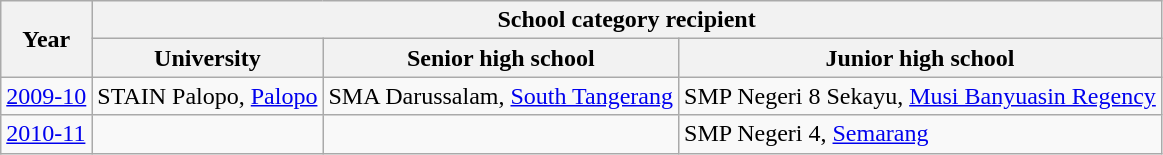<table class="wikitable">
<tr>
<th rowspan=2>Year</th>
<th colspan=3>School category recipient</th>
</tr>
<tr>
<th>University</th>
<th>Senior high school</th>
<th>Junior high school</th>
</tr>
<tr>
<td><a href='#'>2009-10</a></td>
<td>STAIN Palopo, <a href='#'>Palopo</a></td>
<td>SMA Darussalam, <a href='#'>South Tangerang</a></td>
<td>SMP Negeri 8 Sekayu, <a href='#'>Musi Banyuasin Regency</a></td>
</tr>
<tr>
<td><a href='#'>2010-11</a></td>
<td></td>
<td></td>
<td>SMP Negeri 4, <a href='#'>Semarang</a></td>
</tr>
</table>
